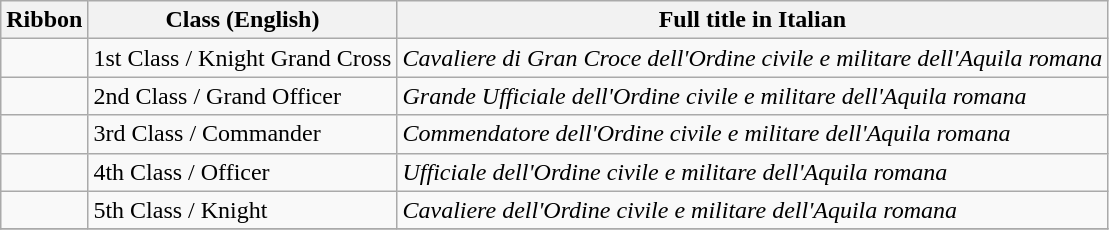<table class="wikitable" style="text-align:left">
<tr>
<th>Ribbon</th>
<th>Class (English)</th>
<th>Full title in Italian</th>
</tr>
<tr>
<td></td>
<td>1st Class / Knight Grand Cross</td>
<td><em>Cavaliere di Gran Croce dell'Ordine civile e militare dell'Aquila romana</em></td>
</tr>
<tr>
<td></td>
<td>2nd Class / Grand Officer</td>
<td><em>Grande Ufficiale dell'Ordine civile e militare dell'Aquila romana</em></td>
</tr>
<tr>
<td></td>
<td>3rd Class / Commander</td>
<td><em>Commendatore dell'Ordine civile e militare dell'Aquila romana</em></td>
</tr>
<tr>
<td></td>
<td>4th Class / Officer</td>
<td><em>Ufficiale dell'Ordine civile e militare dell'Aquila romana</em></td>
</tr>
<tr>
<td></td>
<td>5th Class / Knight</td>
<td><em>Cavaliere dell'Ordine civile e militare dell'Aquila romana</em></td>
</tr>
<tr>
</tr>
</table>
